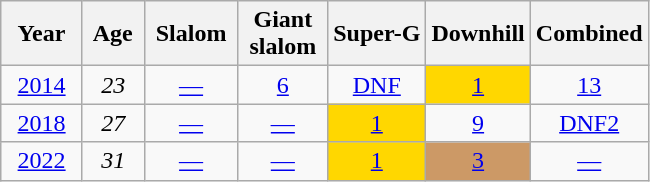<table class=wikitable style="text-align:center">
<tr>
<th>  Year  </th>
<th> Age </th>
<th> Slalom </th>
<th> Giant <br> slalom </th>
<th>Super-G</th>
<th>Downhill</th>
<th>Combined</th>
</tr>
<tr>
<td><a href='#'>2014</a></td>
<td><em>23</em></td>
<td><a href='#'>—</a></td>
<td><a href='#'>6</a></td>
<td><a href='#'>DNF</a></td>
<td style="background:gold"><a href='#'>1</a></td>
<td><a href='#'>13</a></td>
</tr>
<tr>
<td><a href='#'>2018</a></td>
<td><em>27</em></td>
<td><a href='#'>—</a></td>
<td><a href='#'>—</a></td>
<td style="background:gold"><a href='#'>1</a></td>
<td><a href='#'>9</a></td>
<td><a href='#'>DNF2</a></td>
</tr>
<tr>
<td><a href='#'>2022</a></td>
<td><em>31</em></td>
<td><a href='#'>—</a></td>
<td><a href='#'>—</a></td>
<td style="background:gold"><a href='#'>1</a></td>
<td style="background:#c96;"><a href='#'>3</a></td>
<td><a href='#'>—</a></td>
</tr>
</table>
